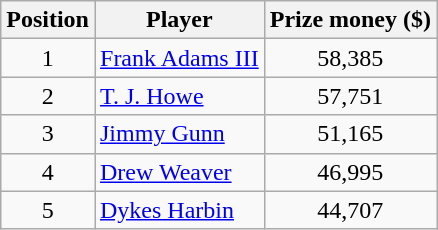<table class="wikitable">
<tr>
<th>Position</th>
<th>Player</th>
<th>Prize money ($)</th>
</tr>
<tr>
<td align=center>1</td>
<td> <a href='#'>Frank Adams III</a></td>
<td align=center>58,385</td>
</tr>
<tr>
<td align=center>2</td>
<td> <a href='#'>T. J. Howe</a></td>
<td align=center>57,751</td>
</tr>
<tr>
<td align=center>3</td>
<td> <a href='#'>Jimmy Gunn</a></td>
<td align=center>51,165</td>
</tr>
<tr>
<td align=center>4</td>
<td> <a href='#'>Drew Weaver</a></td>
<td align=center>46,995</td>
</tr>
<tr>
<td align=center>5</td>
<td> <a href='#'>Dykes Harbin</a></td>
<td align=center>44,707</td>
</tr>
</table>
